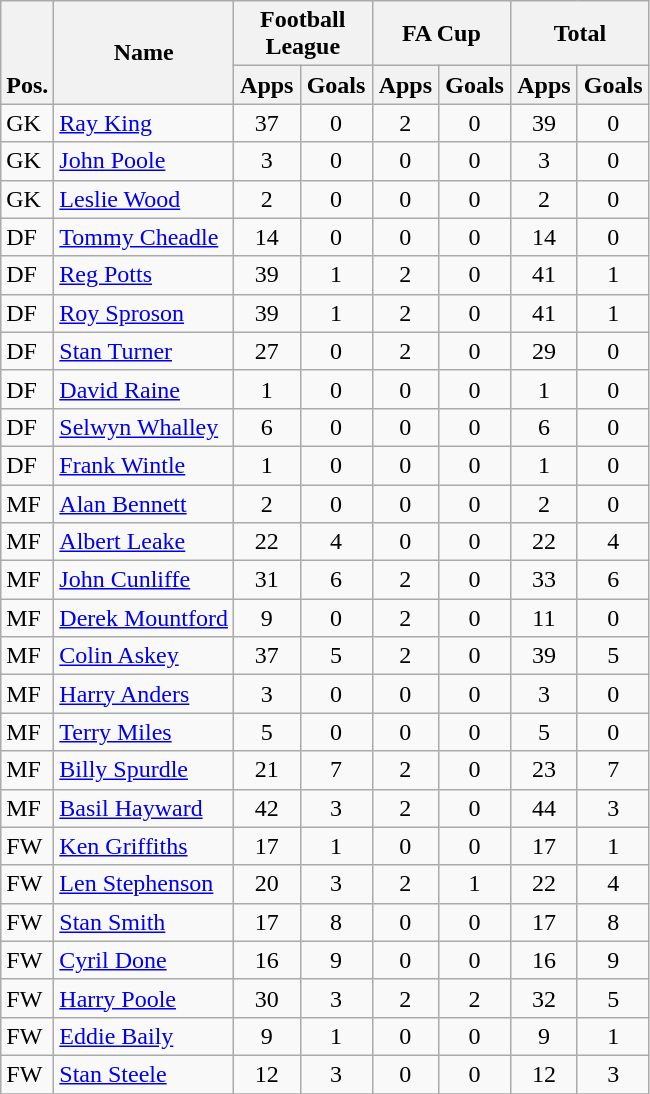<table class="wikitable" style="text-align:center">
<tr>
<th rowspan="2" valign="bottom">Pos.</th>
<th rowspan="2">Name</th>
<th colspan="2" width="85">Football League</th>
<th colspan="2" width="85">FA Cup</th>
<th colspan="2" width="85">Total</th>
</tr>
<tr>
<th>Apps</th>
<th>Goals</th>
<th>Apps</th>
<th>Goals</th>
<th>Apps</th>
<th>Goals</th>
</tr>
<tr>
<td align="left">GK</td>
<td align="left"> <a href='#'>Ray King</a></td>
<td>37</td>
<td>0</td>
<td>2</td>
<td>0</td>
<td>39</td>
<td>0</td>
</tr>
<tr>
<td align="left">GK</td>
<td align="left"> <a href='#'>John Poole</a></td>
<td>3</td>
<td>0</td>
<td>0</td>
<td>0</td>
<td>3</td>
<td>0</td>
</tr>
<tr>
<td align="left">GK</td>
<td align="left"> <a href='#'>Leslie Wood</a></td>
<td>2</td>
<td>0</td>
<td>0</td>
<td>0</td>
<td>2</td>
<td>0</td>
</tr>
<tr>
<td align="left">DF</td>
<td align="left"> <a href='#'>Tommy Cheadle</a></td>
<td>14</td>
<td>0</td>
<td>0</td>
<td>0</td>
<td>14</td>
<td>0</td>
</tr>
<tr>
<td align="left">DF</td>
<td align="left"> <a href='#'>Reg Potts</a></td>
<td>39</td>
<td>1</td>
<td>2</td>
<td>0</td>
<td>41</td>
<td>1</td>
</tr>
<tr>
<td align="left">DF</td>
<td align="left"> <a href='#'>Roy Sproson</a></td>
<td>39</td>
<td>1</td>
<td>2</td>
<td>0</td>
<td>41</td>
<td>1</td>
</tr>
<tr>
<td align="left">DF</td>
<td align="left"> <a href='#'>Stan Turner</a></td>
<td>27</td>
<td>0</td>
<td>2</td>
<td>0</td>
<td>29</td>
<td>0</td>
</tr>
<tr>
<td align="left">DF</td>
<td align="left"> <a href='#'>David Raine</a></td>
<td>1</td>
<td>0</td>
<td>0</td>
<td>0</td>
<td>1</td>
<td>0</td>
</tr>
<tr>
<td align="left">DF</td>
<td align="left"> <a href='#'>Selwyn Whalley</a></td>
<td>6</td>
<td>0</td>
<td>0</td>
<td>0</td>
<td>6</td>
<td>0</td>
</tr>
<tr>
<td align="left">DF</td>
<td align="left"> <a href='#'>Frank Wintle</a></td>
<td>1</td>
<td>0</td>
<td>0</td>
<td>0</td>
<td>1</td>
<td>0</td>
</tr>
<tr>
<td align="left">MF</td>
<td align="left"> <a href='#'>Alan Bennett</a></td>
<td>2</td>
<td>0</td>
<td>0</td>
<td>0</td>
<td>2</td>
<td>0</td>
</tr>
<tr>
<td align="left">MF</td>
<td align="left"> <a href='#'>Albert Leake</a></td>
<td>22</td>
<td>4</td>
<td>0</td>
<td>0</td>
<td>22</td>
<td>4</td>
</tr>
<tr>
<td align="left">MF</td>
<td align="left"> <a href='#'>John Cunliffe</a></td>
<td>31</td>
<td>6</td>
<td>2</td>
<td>0</td>
<td>33</td>
<td>6</td>
</tr>
<tr>
<td align="left">MF</td>
<td align="left"> <a href='#'>Derek Mountford</a></td>
<td>9</td>
<td>0</td>
<td>2</td>
<td>0</td>
<td>11</td>
<td>0</td>
</tr>
<tr>
<td align="left">MF</td>
<td align="left"> <a href='#'>Colin Askey</a></td>
<td>37</td>
<td>5</td>
<td>2</td>
<td>0</td>
<td>39</td>
<td>5</td>
</tr>
<tr>
<td align="left">MF</td>
<td align="left"> <a href='#'>Harry Anders</a></td>
<td>3</td>
<td>0</td>
<td>0</td>
<td>0</td>
<td>3</td>
<td>0</td>
</tr>
<tr>
<td align="left">MF</td>
<td align="left"> <a href='#'>Terry Miles</a></td>
<td>5</td>
<td>0</td>
<td>0</td>
<td>0</td>
<td>5</td>
<td>0</td>
</tr>
<tr>
<td align="left">MF</td>
<td align="left"> <a href='#'>Billy Spurdle</a></td>
<td>21</td>
<td>7</td>
<td>2</td>
<td>0</td>
<td>23</td>
<td>7</td>
</tr>
<tr>
<td align="left">MF</td>
<td align="left"> <a href='#'>Basil Hayward</a></td>
<td>42</td>
<td>3</td>
<td>2</td>
<td>0</td>
<td>44</td>
<td>3</td>
</tr>
<tr>
<td align="left">FW</td>
<td align="left"> <a href='#'>Ken Griffiths</a></td>
<td>17</td>
<td>1</td>
<td>0</td>
<td>0</td>
<td>17</td>
<td>1</td>
</tr>
<tr>
<td align="left">FW</td>
<td align="left"> <a href='#'>Len Stephenson</a></td>
<td>20</td>
<td>3</td>
<td>2</td>
<td>1</td>
<td>22</td>
<td>4</td>
</tr>
<tr>
<td align="left">FW</td>
<td align="left"> <a href='#'>Stan Smith</a></td>
<td>17</td>
<td>8</td>
<td>0</td>
<td>0</td>
<td>17</td>
<td>8</td>
</tr>
<tr>
<td align="left">FW</td>
<td align="left"> <a href='#'>Cyril Done</a></td>
<td>16</td>
<td>9</td>
<td>0</td>
<td>0</td>
<td>16</td>
<td>9</td>
</tr>
<tr>
<td align="left">FW</td>
<td align="left"> <a href='#'>Harry Poole</a></td>
<td>30</td>
<td>3</td>
<td>2</td>
<td>2</td>
<td>32</td>
<td>5</td>
</tr>
<tr>
<td align="left">FW</td>
<td align="left"> <a href='#'>Eddie Baily</a></td>
<td>9</td>
<td>1</td>
<td>0</td>
<td>0</td>
<td>9</td>
<td>1</td>
</tr>
<tr>
<td align="left">FW</td>
<td align="left"> <a href='#'>Stan Steele</a></td>
<td>12</td>
<td>3</td>
<td>0</td>
<td>0</td>
<td>12</td>
<td>3</td>
</tr>
<tr>
</tr>
</table>
